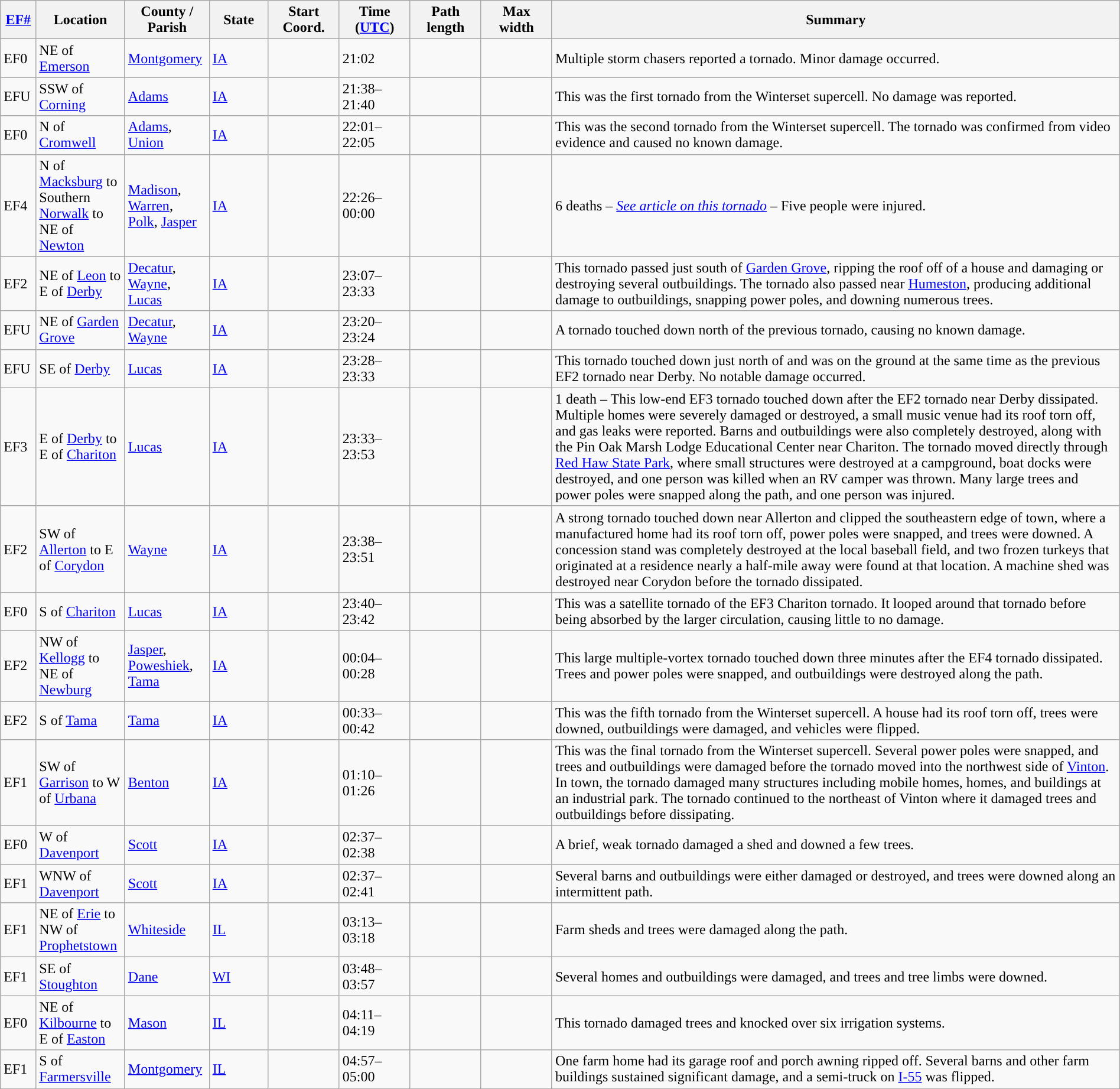<table class="wikitable sortable" style="width:100%;">
<tr>
<th scope="col"  style="width:3%; text-align:center;"><a href='#'>EF#</a></th>
<th scope="col"  style="width:7%; text-align:center;" class="unsortable">Location</th>
<th scope="col"  style="width:6%; text-align:center;" class="unsortable">County / Parish</th>
<th scope="col"  style="width:5%; text-align:center;">State</th>
<th scope="col"  style="width:6%; text-align:center;">Start Coord.</th>
<th scope="col"  style="width:6%; text-align:center;">Time (<a href='#'>UTC</a>)</th>
<th scope="col"  style="width:6%; text-align:center;">Path length</th>
<th scope="col"  style="width:6%; text-align:center;">Max width</th>
<th scope="col" class="unsortable" style="width:48%; text-align:center;">Summary</th>
</tr>
<tr>
<td>EF0</td>
<td>NE of <a href='#'>Emerson</a></td>
<td><a href='#'>Montgomery</a></td>
<td><a href='#'>IA</a></td>
<td></td>
<td>21:02</td>
<td></td>
<td></td>
<td>Multiple storm chasers reported a tornado. Minor damage occurred.</td>
</tr>
<tr>
<td>EFU</td>
<td>SSW of <a href='#'>Corning</a></td>
<td><a href='#'>Adams</a></td>
<td><a href='#'>IA</a></td>
<td></td>
<td>21:38–21:40</td>
<td></td>
<td></td>
<td>This was the first tornado from the Winterset supercell. No damage was reported.</td>
</tr>
<tr>
<td>EF0</td>
<td>N of <a href='#'>Cromwell</a></td>
<td><a href='#'>Adams</a>, <a href='#'>Union</a></td>
<td><a href='#'>IA</a></td>
<td></td>
<td>22:01–22:05</td>
<td></td>
<td></td>
<td>This was the second tornado from the Winterset supercell. The tornado was confirmed from video evidence and caused no known damage.</td>
</tr>
<tr>
<td>EF4</td>
<td>N of <a href='#'>Macksburg</a> to Southern <a href='#'>Norwalk</a> to NE of <a href='#'>Newton</a></td>
<td><a href='#'>Madison</a>, <a href='#'>Warren</a>, <a href='#'>Polk</a>, <a href='#'>Jasper</a></td>
<td><a href='#'>IA</a></td>
<td></td>
<td>22:26–00:00</td>
<td></td>
<td></td>
<td>6 deaths – <em><a href='#'>See article on this tornado</a></em> – Five people were injured.</td>
</tr>
<tr>
<td>EF2</td>
<td>NE of <a href='#'>Leon</a> to E of <a href='#'>Derby</a></td>
<td><a href='#'>Decatur</a>, <a href='#'>Wayne</a>, <a href='#'>Lucas</a></td>
<td><a href='#'>IA</a></td>
<td></td>
<td>23:07–23:33</td>
<td></td>
<td></td>
<td>This tornado passed just south of <a href='#'>Garden Grove</a>, ripping the roof off of a house and damaging or destroying several outbuildings. The tornado also passed near <a href='#'>Humeston</a>, producing additional damage to outbuildings, snapping power poles, and downing numerous trees.</td>
</tr>
<tr>
<td>EFU</td>
<td>NE of <a href='#'>Garden Grove</a></td>
<td><a href='#'>Decatur</a>, <a href='#'>Wayne</a></td>
<td><a href='#'>IA</a></td>
<td></td>
<td>23:20–23:24</td>
<td></td>
<td></td>
<td>A tornado touched down north of the previous tornado, causing no known damage.</td>
</tr>
<tr>
<td>EFU</td>
<td>SE of <a href='#'>Derby</a></td>
<td><a href='#'>Lucas</a></td>
<td><a href='#'>IA</a></td>
<td></td>
<td>23:28–23:33</td>
<td></td>
<td></td>
<td>This tornado touched down just north of and was on the ground at the same time as the previous EF2 tornado near Derby. No notable damage occurred.</td>
</tr>
<tr>
<td>EF3</td>
<td>E of <a href='#'>Derby</a> to E of <a href='#'>Chariton</a></td>
<td><a href='#'>Lucas</a></td>
<td><a href='#'>IA</a></td>
<td></td>
<td>23:33–23:53</td>
<td></td>
<td></td>
<td>1 death – This low-end EF3 tornado touched down after the EF2 tornado near Derby dissipated. Multiple homes were severely damaged or destroyed, a small music venue had its roof torn off, and gas leaks were reported. Barns and outbuildings were also completely destroyed, along with the Pin Oak Marsh Lodge Educational Center near Chariton. The tornado moved directly through <a href='#'>Red Haw State Park</a>, where small structures were destroyed at a campground, boat docks were destroyed, and one person was killed when an RV camper was thrown. Many large trees and power poles were snapped along the path, and one person was injured.</td>
</tr>
<tr>
<td>EF2</td>
<td>SW of <a href='#'>Allerton</a> to E of <a href='#'>Corydon</a></td>
<td><a href='#'>Wayne</a></td>
<td><a href='#'>IA</a></td>
<td></td>
<td>23:38–23:51</td>
<td></td>
<td></td>
<td>A strong tornado touched down near Allerton and clipped the southeastern edge of town, where a manufactured home had its roof torn off, power poles were snapped, and trees were downed. A concession stand was completely destroyed at the local baseball field, and two frozen turkeys that originated at a residence nearly a half-mile away were found at that location. A machine shed was destroyed near Corydon before the tornado dissipated.</td>
</tr>
<tr>
<td>EF0</td>
<td>S of <a href='#'>Chariton</a></td>
<td><a href='#'>Lucas</a></td>
<td><a href='#'>IA</a></td>
<td></td>
<td>23:40–23:42</td>
<td></td>
<td></td>
<td>This was a satellite tornado of the EF3 Chariton tornado. It looped around that tornado before being absorbed by the larger circulation, causing little to no damage.</td>
</tr>
<tr>
<td>EF2</td>
<td>NW of <a href='#'>Kellogg</a> to NE of <a href='#'>Newburg</a></td>
<td><a href='#'>Jasper</a>, <a href='#'>Poweshiek</a>, <a href='#'>Tama</a></td>
<td><a href='#'>IA</a></td>
<td></td>
<td>00:04–00:28</td>
<td></td>
<td></td>
<td>This large multiple-vortex tornado touched down three minutes after the EF4 tornado dissipated. Trees and power poles were snapped, and outbuildings were destroyed along the path.</td>
</tr>
<tr>
<td>EF2</td>
<td>S of <a href='#'>Tama</a></td>
<td><a href='#'>Tama</a></td>
<td><a href='#'>IA</a></td>
<td></td>
<td>00:33–00:42</td>
<td></td>
<td></td>
<td>This was the fifth tornado from the Winterset supercell. A house had its roof torn off, trees were downed, outbuildings were damaged, and vehicles were flipped.</td>
</tr>
<tr>
<td>EF1</td>
<td>SW of <a href='#'>Garrison</a> to W of <a href='#'>Urbana</a></td>
<td><a href='#'>Benton</a></td>
<td><a href='#'>IA</a></td>
<td></td>
<td>01:10–01:26</td>
<td></td>
<td></td>
<td>This was the final tornado from the Winterset supercell. Several power poles were snapped, and trees and outbuildings were damaged before the tornado moved into the northwest side of <a href='#'>Vinton</a>. In town, the tornado damaged many structures including mobile homes, homes, and buildings at an industrial park. The tornado continued to the northeast of Vinton where it damaged trees and outbuildings before dissipating.</td>
</tr>
<tr>
<td>EF0</td>
<td>W of <a href='#'>Davenport</a></td>
<td><a href='#'>Scott</a></td>
<td><a href='#'>IA</a></td>
<td></td>
<td>02:37–02:38</td>
<td></td>
<td></td>
<td>A brief, weak tornado damaged a shed and downed a few trees.</td>
</tr>
<tr>
<td>EF1</td>
<td>WNW of <a href='#'>Davenport</a></td>
<td><a href='#'>Scott</a></td>
<td><a href='#'>IA</a></td>
<td></td>
<td>02:37–02:41</td>
<td></td>
<td></td>
<td>Several barns and outbuildings were either damaged or destroyed, and trees were downed along an intermittent path.</td>
</tr>
<tr>
<td>EF1</td>
<td>NE of <a href='#'>Erie</a> to NW of <a href='#'>Prophetstown</a></td>
<td><a href='#'>Whiteside</a></td>
<td><a href='#'>IL</a></td>
<td></td>
<td>03:13–03:18</td>
<td></td>
<td></td>
<td>Farm sheds and trees were damaged along the path.</td>
</tr>
<tr>
<td>EF1</td>
<td>SE of <a href='#'>Stoughton</a></td>
<td><a href='#'>Dane</a></td>
<td><a href='#'>WI</a></td>
<td></td>
<td>03:48–03:57</td>
<td></td>
<td></td>
<td>Several homes and outbuildings were damaged, and trees and tree limbs were downed.</td>
</tr>
<tr>
<td>EF0</td>
<td>NE of <a href='#'>Kilbourne</a> to E of <a href='#'>Easton</a></td>
<td><a href='#'>Mason</a></td>
<td><a href='#'>IL</a></td>
<td></td>
<td>04:11–04:19</td>
<td></td>
<td></td>
<td>This tornado damaged trees and knocked over six irrigation systems.</td>
</tr>
<tr>
<td>EF1</td>
<td>S of <a href='#'>Farmersville</a></td>
<td><a href='#'>Montgomery</a></td>
<td><a href='#'>IL</a></td>
<td></td>
<td>04:57–05:00</td>
<td></td>
<td></td>
<td>One farm home had its garage roof and porch awning ripped off. Several barns and other farm buildings sustained significant damage, and a semi-truck on <a href='#'>I-55</a> was flipped.</td>
</tr>
<tr>
</tr>
</table>
